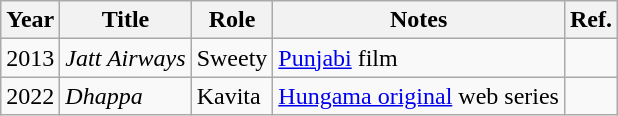<table class="wikitable sortable">
<tr>
<th>Year</th>
<th>Title</th>
<th>Role</th>
<th>Notes</th>
<th>Ref.</th>
</tr>
<tr>
<td>2013</td>
<td><em>Jatt Airways</em></td>
<td>Sweety</td>
<td><a href='#'>Punjabi</a> film</td>
<td></td>
</tr>
<tr>
<td>2022</td>
<td><em>Dhappa</em></td>
<td>Kavita</td>
<td><a href='#'>Hungama original</a> web series</td>
<td></td>
</tr>
</table>
